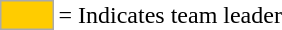<table>
<tr>
<td style="background:#fc0; border:1px solid #aaa; width:2em;"></td>
<td>= Indicates team leader</td>
</tr>
</table>
